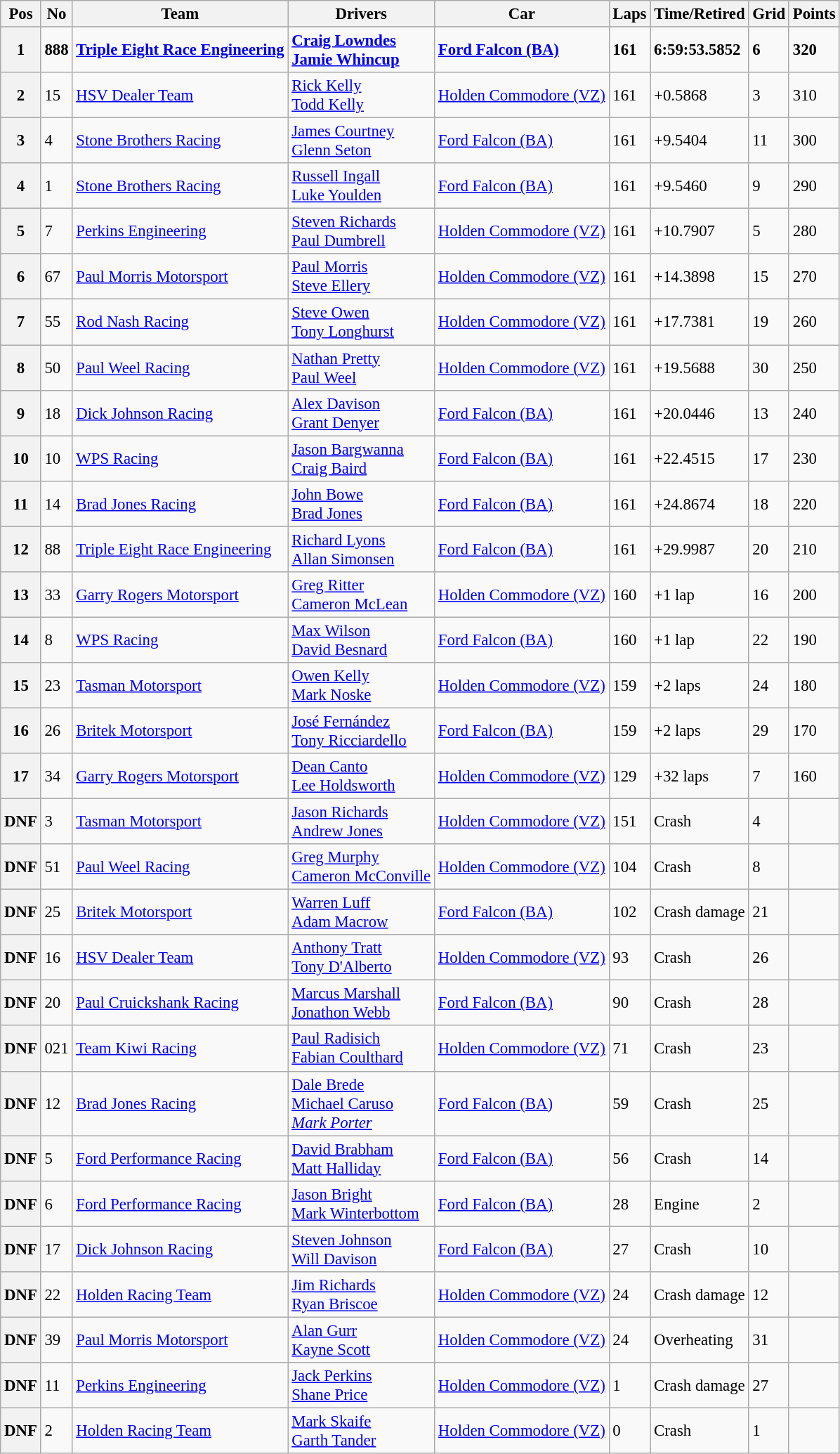<table class="wikitable" style="font-size: 95%;">
<tr>
<th>Pos </th>
<th>No </th>
<th>Team</th>
<th>Drivers </th>
<th>Car </th>
<th>Laps </th>
<th>Time/Retired</th>
<th>Grid</th>
<th>Points</th>
</tr>
<tr>
</tr>
<tr style="font-weight:bold">
<th>1</th>
<td>888</td>
<td><a href='#'>Triple Eight Race Engineering</a></td>
<td> <a href='#'>Craig Lowndes</a><br> <a href='#'>Jamie Whincup</a></td>
<td><a href='#'>Ford Falcon (BA)</a></td>
<td>161</td>
<td>6:59:53.5852</td>
<td>6</td>
<td>320</td>
</tr>
<tr>
<th>2</th>
<td>15</td>
<td><a href='#'>HSV Dealer Team</a></td>
<td> <a href='#'>Rick Kelly</a><br> <a href='#'>Todd Kelly</a></td>
<td><a href='#'>Holden Commodore (VZ)</a></td>
<td>161</td>
<td>+0.5868</td>
<td>3</td>
<td>310</td>
</tr>
<tr>
<th>3</th>
<td>4</td>
<td><a href='#'>Stone Brothers Racing</a></td>
<td> <a href='#'>James Courtney</a><br> <a href='#'>Glenn Seton</a></td>
<td><a href='#'>Ford Falcon (BA)</a></td>
<td>161</td>
<td>+9.5404</td>
<td>11</td>
<td>300</td>
</tr>
<tr>
<th>4</th>
<td>1</td>
<td><a href='#'>Stone Brothers Racing</a></td>
<td> <a href='#'>Russell Ingall</a><br> <a href='#'>Luke Youlden</a></td>
<td><a href='#'>Ford Falcon (BA)</a></td>
<td>161</td>
<td>+9.5460</td>
<td>9</td>
<td>290</td>
</tr>
<tr>
<th>5</th>
<td>7</td>
<td><a href='#'>Perkins Engineering</a></td>
<td> <a href='#'>Steven Richards</a><br> <a href='#'>Paul Dumbrell</a></td>
<td><a href='#'>Holden Commodore (VZ)</a></td>
<td>161</td>
<td>+10.7907</td>
<td>5</td>
<td>280</td>
</tr>
<tr>
<th>6</th>
<td>67</td>
<td><a href='#'>Paul Morris Motorsport</a></td>
<td> <a href='#'>Paul Morris</a><br> <a href='#'>Steve Ellery</a></td>
<td><a href='#'>Holden Commodore (VZ)</a></td>
<td>161</td>
<td>+14.3898</td>
<td>15</td>
<td>270</td>
</tr>
<tr>
<th>7</th>
<td>55</td>
<td><a href='#'>Rod Nash Racing</a></td>
<td> <a href='#'>Steve Owen</a><br> <a href='#'>Tony Longhurst</a></td>
<td><a href='#'>Holden Commodore (VZ)</a></td>
<td>161</td>
<td>+17.7381</td>
<td>19</td>
<td>260</td>
</tr>
<tr>
<th>8</th>
<td>50</td>
<td><a href='#'>Paul Weel Racing</a></td>
<td> <a href='#'>Nathan Pretty</a><br> <a href='#'>Paul Weel</a></td>
<td><a href='#'>Holden Commodore (VZ)</a></td>
<td>161</td>
<td>+19.5688</td>
<td>30</td>
<td>250</td>
</tr>
<tr>
<th>9</th>
<td>18</td>
<td><a href='#'>Dick Johnson Racing</a></td>
<td> <a href='#'>Alex Davison</a><br> <a href='#'>Grant Denyer</a></td>
<td><a href='#'>Ford Falcon (BA)</a></td>
<td>161</td>
<td>+20.0446</td>
<td>13</td>
<td>240</td>
</tr>
<tr>
<th>10</th>
<td>10</td>
<td><a href='#'>WPS Racing</a></td>
<td> <a href='#'>Jason Bargwanna</a><br> <a href='#'>Craig Baird</a></td>
<td><a href='#'>Ford Falcon (BA)</a></td>
<td>161</td>
<td>+22.4515</td>
<td>17</td>
<td>230</td>
</tr>
<tr>
<th>11</th>
<td>14</td>
<td><a href='#'>Brad Jones Racing</a></td>
<td> <a href='#'>John Bowe</a><br> <a href='#'>Brad Jones</a></td>
<td><a href='#'>Ford Falcon (BA)</a></td>
<td>161</td>
<td>+24.8674</td>
<td>18</td>
<td>220</td>
</tr>
<tr>
<th>12</th>
<td>88</td>
<td><a href='#'>Triple Eight Race Engineering</a></td>
<td> <a href='#'>Richard Lyons</a><br> <a href='#'>Allan Simonsen</a></td>
<td><a href='#'>Ford Falcon (BA)</a></td>
<td>161</td>
<td>+29.9987</td>
<td>20</td>
<td>210</td>
</tr>
<tr>
<th>13</th>
<td>33</td>
<td><a href='#'>Garry Rogers Motorsport</a></td>
<td> <a href='#'>Greg Ritter</a><br> <a href='#'>Cameron McLean</a></td>
<td><a href='#'>Holden Commodore (VZ)</a></td>
<td>160</td>
<td>+1 lap</td>
<td>16</td>
<td>200</td>
</tr>
<tr>
<th>14</th>
<td>8</td>
<td><a href='#'>WPS Racing</a></td>
<td> <a href='#'>Max Wilson</a><br> <a href='#'>David Besnard</a></td>
<td><a href='#'>Ford Falcon (BA)</a></td>
<td>160</td>
<td>+1 lap</td>
<td>22</td>
<td>190</td>
</tr>
<tr>
<th>15</th>
<td>23</td>
<td><a href='#'>Tasman Motorsport</a></td>
<td> <a href='#'>Owen Kelly</a><br> <a href='#'>Mark Noske</a></td>
<td><a href='#'>Holden Commodore (VZ)</a></td>
<td>159</td>
<td>+2 laps</td>
<td>24</td>
<td>180</td>
</tr>
<tr>
<th>16</th>
<td>26</td>
<td><a href='#'>Britek Motorsport</a></td>
<td> <a href='#'>José Fernández</a> <br> <a href='#'>Tony Ricciardello</a></td>
<td><a href='#'>Ford Falcon (BA)</a></td>
<td>159</td>
<td>+2 laps</td>
<td>29</td>
<td>170</td>
</tr>
<tr>
<th>17</th>
<td>34</td>
<td><a href='#'>Garry Rogers Motorsport</a></td>
<td> <a href='#'>Dean Canto</a><br> <a href='#'>Lee Holdsworth</a></td>
<td><a href='#'>Holden Commodore (VZ)</a></td>
<td>129</td>
<td>+32 laps</td>
<td>7</td>
<td>160</td>
</tr>
<tr>
<th>DNF</th>
<td>3</td>
<td><a href='#'>Tasman Motorsport</a></td>
<td> <a href='#'>Jason Richards</a><br> <a href='#'>Andrew Jones</a></td>
<td><a href='#'>Holden Commodore (VZ)</a></td>
<td>151</td>
<td>Crash</td>
<td>4</td>
<td></td>
</tr>
<tr>
<th>DNF</th>
<td>51</td>
<td><a href='#'>Paul Weel Racing</a></td>
<td> <a href='#'>Greg Murphy</a><br> <a href='#'>Cameron McConville</a></td>
<td><a href='#'>Holden Commodore (VZ)</a></td>
<td>104</td>
<td>Crash</td>
<td>8</td>
<td></td>
</tr>
<tr>
<th>DNF</th>
<td>25</td>
<td><a href='#'>Britek Motorsport</a></td>
<td> <a href='#'>Warren Luff</a><br> <a href='#'>Adam Macrow</a></td>
<td><a href='#'>Ford Falcon (BA)</a></td>
<td>102</td>
<td>Crash damage</td>
<td>21</td>
<td></td>
</tr>
<tr>
<th>DNF</th>
<td>16</td>
<td><a href='#'>HSV Dealer Team</a></td>
<td> <a href='#'>Anthony Tratt</a><br> <a href='#'>Tony D'Alberto</a></td>
<td><a href='#'>Holden Commodore (VZ)</a></td>
<td>93</td>
<td>Crash</td>
<td>26</td>
<td></td>
</tr>
<tr>
<th>DNF</th>
<td>20</td>
<td><a href='#'>Paul Cruickshank Racing</a></td>
<td> <a href='#'>Marcus Marshall</a><br> <a href='#'>Jonathon Webb</a></td>
<td><a href='#'>Ford Falcon (BA)</a></td>
<td>90</td>
<td>Crash</td>
<td>28</td>
<td></td>
</tr>
<tr>
<th>DNF</th>
<td>021</td>
<td><a href='#'>Team Kiwi Racing</a></td>
<td> <a href='#'>Paul Radisich</a><br> <a href='#'>Fabian Coulthard</a></td>
<td><a href='#'>Holden Commodore (VZ)</a></td>
<td>71</td>
<td>Crash</td>
<td>23</td>
<td></td>
</tr>
<tr>
<th>DNF</th>
<td>12</td>
<td><a href='#'>Brad Jones Racing</a></td>
<td> <a href='#'>Dale Brede</a><br> <a href='#'>Michael Caruso</a><br><em> <a href='#'>Mark Porter</a></em></td>
<td><a href='#'>Ford Falcon (BA)</a></td>
<td>59</td>
<td>Crash</td>
<td>25</td>
<td></td>
</tr>
<tr>
<th>DNF</th>
<td>5</td>
<td><a href='#'>Ford Performance Racing</a></td>
<td> <a href='#'>David Brabham</a><br> <a href='#'>Matt Halliday</a></td>
<td><a href='#'>Ford Falcon (BA)</a></td>
<td>56</td>
<td>Crash</td>
<td>14</td>
<td></td>
</tr>
<tr>
<th>DNF</th>
<td>6</td>
<td><a href='#'>Ford Performance Racing</a></td>
<td> <a href='#'>Jason Bright</a><br> <a href='#'>Mark Winterbottom</a></td>
<td><a href='#'>Ford Falcon (BA)</a></td>
<td>28</td>
<td>Engine</td>
<td>2</td>
<td></td>
</tr>
<tr>
<th>DNF</th>
<td>17</td>
<td><a href='#'>Dick Johnson Racing</a></td>
<td> <a href='#'>Steven Johnson</a><br> <a href='#'>Will Davison</a></td>
<td><a href='#'>Ford Falcon (BA)</a></td>
<td>27</td>
<td>Crash</td>
<td>10</td>
<td></td>
</tr>
<tr>
<th>DNF</th>
<td>22</td>
<td><a href='#'>Holden Racing Team</a></td>
<td> <a href='#'>Jim Richards</a><br> <a href='#'>Ryan Briscoe</a></td>
<td><a href='#'>Holden Commodore (VZ)</a></td>
<td>24</td>
<td>Crash damage</td>
<td>12</td>
<td></td>
</tr>
<tr>
<th>DNF</th>
<td>39</td>
<td><a href='#'>Paul Morris Motorsport</a></td>
<td> <a href='#'>Alan Gurr</a><br> <a href='#'>Kayne Scott</a></td>
<td><a href='#'>Holden Commodore (VZ)</a></td>
<td>24</td>
<td>Overheating</td>
<td>31</td>
<td></td>
</tr>
<tr>
<th>DNF</th>
<td>11</td>
<td><a href='#'>Perkins Engineering</a></td>
<td> <a href='#'>Jack Perkins</a><br> <a href='#'>Shane Price</a></td>
<td><a href='#'>Holden Commodore (VZ)</a></td>
<td>1</td>
<td>Crash damage</td>
<td>27</td>
<td></td>
</tr>
<tr>
<th>DNF</th>
<td>2</td>
<td><a href='#'>Holden Racing Team</a></td>
<td> <a href='#'>Mark Skaife</a><br> <a href='#'>Garth Tander</a></td>
<td><a href='#'>Holden Commodore (VZ)</a></td>
<td>0</td>
<td>Crash</td>
<td>1</td>
<td></td>
</tr>
</table>
